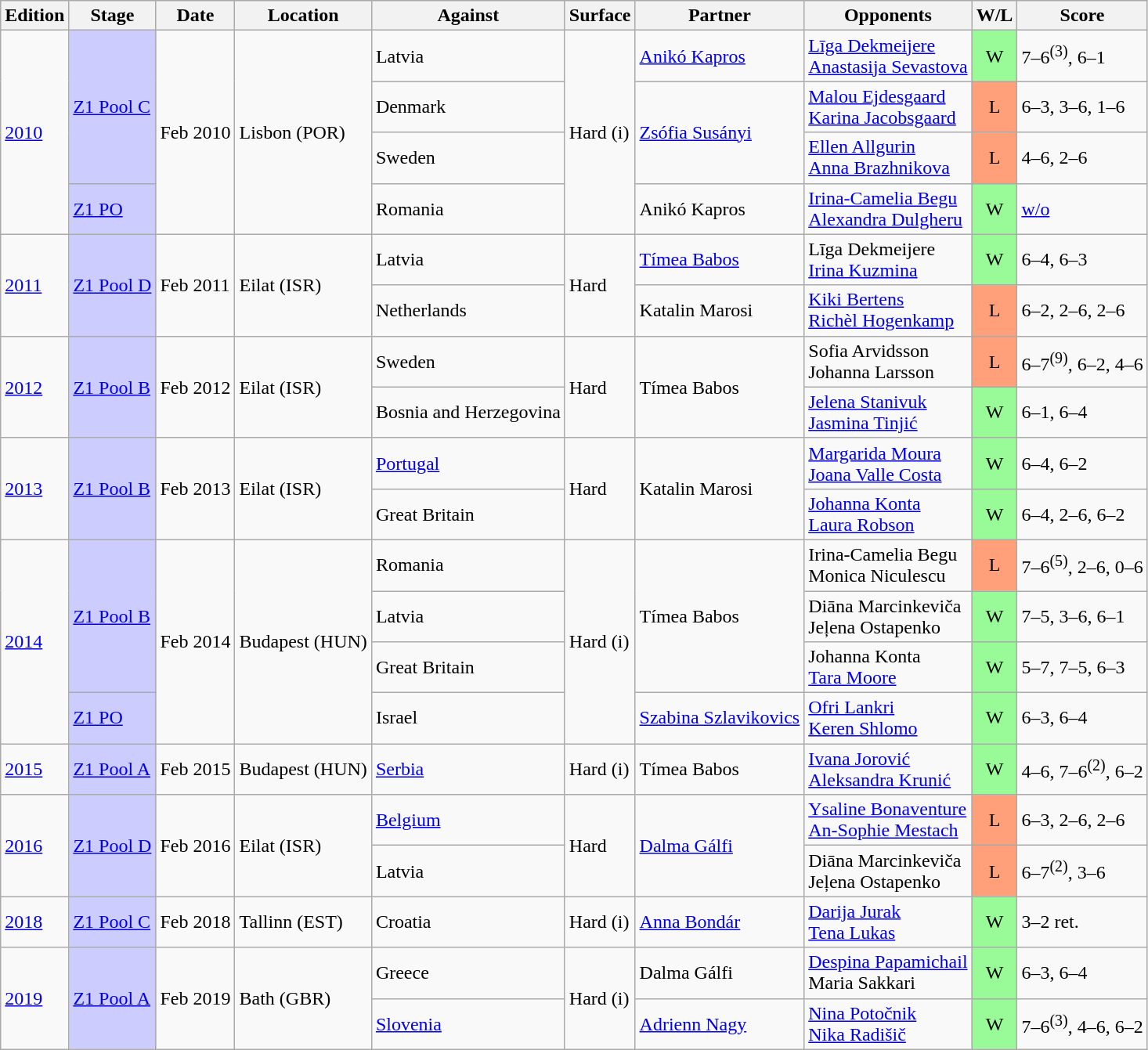<table class=wikitable>
<tr>
<th>Edition</th>
<th>Stage</th>
<th>Date</th>
<th>Location</th>
<th>Against</th>
<th>Surface</th>
<th>Partner</th>
<th>Opponents</th>
<th>W/L</th>
<th>Score</th>
</tr>
<tr>
<td rowspan=4><a href='#'>2010</a></td>
<td style="background:#CCCCFF;" rowspan=3><a href='#'>Z1 Pool C</a></td>
<td rowspan="4">Feb 2010</td>
<td rowspan=4>Lisbon (POR)</td>
<td> Latvia</td>
<td rowspan=4>Hard (i)</td>
<td><a href='#'>Anikó Kapros</a></td>
<td><a href='#'>Līga Dekmeijere</a> <br> <a href='#'>Anastasija Sevastova</a></td>
<td style="text-align:center; background:#98fb98;">W</td>
<td>7–6<sup>(3)</sup>, 6–1</td>
</tr>
<tr>
<td> Denmark</td>
<td rowspan=2><a href='#'>Zsófia Susányi</a></td>
<td><a href='#'>Malou Ejdesgaard</a> <br> <a href='#'>Karina Jacobsgaard</a></td>
<td style="text-align:center; background:#ffa07a;">L</td>
<td>6–3, 3–6, 1–6</td>
</tr>
<tr>
<td> Sweden</td>
<td><a href='#'>Ellen Allgurin</a> <br> <a href='#'>Anna Brazhnikova</a></td>
<td style="text-align:center; background:#ffa07a;">L</td>
<td>4–6, 2–6</td>
</tr>
<tr>
<td style="background:#CCCCFF;"><a href='#'>Z1 PO</a></td>
<td> Romania</td>
<td>Anikó Kapros</td>
<td><a href='#'>Irina-Camelia Begu</a> <br> <a href='#'>Alexandra Dulgheru</a></td>
<td style="text-align:center; background:#98fb98;">W</td>
<td><a href='#'>w/o</a></td>
</tr>
<tr>
<td rowspan=2><a href='#'>2011</a></td>
<td style="background:#CCCCFF;" rowspan=2><a href='#'>Z1 Pool D</a></td>
<td rowspan="2">Feb 2011</td>
<td rowspan=2>Eilat (ISR)</td>
<td> Latvia</td>
<td rowspan=2>Hard</td>
<td><a href='#'>Tímea Babos</a></td>
<td>Līga Dekmeijere <br> <a href='#'>Irina Kuzmina</a></td>
<td style="text-align:center; background:#98fb98;">W</td>
<td>6–4, 6–3</td>
</tr>
<tr>
<td> Netherlands</td>
<td>Katalin Marosi</td>
<td><a href='#'>Kiki Bertens</a> <br> <a href='#'>Richèl Hogenkamp</a></td>
<td style="text-align:center; background:#ffa07a;">L</td>
<td>6–2, 2–6, 2–6</td>
</tr>
<tr>
<td rowspan=2><a href='#'>2012</a></td>
<td style="background:#CCCCFF;" rowspan=2><a href='#'>Z1 Pool B</a></td>
<td rowspan="2">Feb 2012</td>
<td rowspan=2>Eilat (ISR)</td>
<td> Sweden</td>
<td rowspan=2>Hard</td>
<td rowspan=2>Tímea Babos</td>
<td>Sofia Arvidsson <br> Johanna Larsson</td>
<td style="text-align:center; background:#ffa07a;">L</td>
<td>6–7<sup>(9)</sup>, 6–2, 4–6</td>
</tr>
<tr>
<td> Bosnia and Herzegovina</td>
<td><a href='#'>Jelena Stanivuk</a> <br> <a href='#'>Jasmina Tinjić</a></td>
<td style="text-align:center; background:#98fb98;">W</td>
<td>6–1, 6–4</td>
</tr>
<tr>
<td rowspan=2><a href='#'>2013</a></td>
<td style="background:#CCCCFF;" rowspan=2><a href='#'>Z1 Pool B</a></td>
<td rowspan="2">Feb 2013</td>
<td rowspan=2>Eilat (ISR)</td>
<td> <a href='#'>Portugal</a></td>
<td rowspan=2>Hard</td>
<td rowspan=2>Katalin Marosi</td>
<td><a href='#'>Margarida Moura</a> <br> <a href='#'>Joana Valle Costa</a></td>
<td style="text-align:center; background:#98fb98;">W</td>
<td>6–4, 6–2</td>
</tr>
<tr>
<td> Great Britain</td>
<td><a href='#'>Johanna Konta</a> <br> <a href='#'>Laura Robson</a></td>
<td style="text-align:center; background:#98fb98;">W</td>
<td>6–4, 2–6, 6–2</td>
</tr>
<tr>
<td rowspan=4><a href='#'>2014</a></td>
<td style="background:#CCCCFF;" rowspan=3><a href='#'>Z1 Pool B</a></td>
<td rowspan="4">Feb 2014</td>
<td rowspan=4>Budapest (HUN)</td>
<td> Romania</td>
<td rowspan=4>Hard (i)</td>
<td rowspan=3>Tímea Babos</td>
<td>Irina-Camelia Begu <br> Monica Niculescu</td>
<td style="text-align:center; background:#ffa07a;">L</td>
<td>7–6<sup>(5)</sup>, 2–6, 0–6</td>
</tr>
<tr>
<td> Latvia</td>
<td>Diāna Marcinkeviča <br> Jeļena Ostapenko</td>
<td style="text-align:center; background:#98fb98;">W</td>
<td>7–5, 3–6, 6–1</td>
</tr>
<tr>
<td> Great Britain</td>
<td>Johanna Konta <br> <a href='#'>Tara Moore</a></td>
<td style="text-align:center; background:#98fb98;">W</td>
<td>5–7, 7–5, 6–3</td>
</tr>
<tr>
<td style="background:#CCCCFF;"><a href='#'>Z1 PO</a></td>
<td> Israel</td>
<td><a href='#'>Szabina Szlavikovics</a></td>
<td><a href='#'>Ofri Lankri</a> <br> <a href='#'>Keren Shlomo</a></td>
<td style="text-align:center; background:#98fb98;">W</td>
<td>6–3, 6–4</td>
</tr>
<tr>
<td><a href='#'>2015</a></td>
<td style="background:#CCCCFF;"><a href='#'>Z1 Pool A</a></td>
<td>Feb 2015</td>
<td>Budapest (HUN)</td>
<td> <a href='#'>Serbia</a></td>
<td>Hard (i)</td>
<td>Tímea Babos</td>
<td><a href='#'>Ivana Jorović</a> <br> <a href='#'>Aleksandra Krunić</a></td>
<td style="text-align:center; background:#98fb98;">W</td>
<td>4–6, 7–6<sup>(2)</sup>, 6–2</td>
</tr>
<tr>
<td rowspan=2><a href='#'>2016</a></td>
<td style="background:#CCCCFF;" rowspan=2><a href='#'>Z1 Pool D</a></td>
<td rowspan="2">Feb 2016</td>
<td rowspan=2>Eilat (ISR)</td>
<td> <a href='#'>Belgium</a></td>
<td rowspan=2>Hard</td>
<td rowspan=2><a href='#'>Dalma Gálfi</a></td>
<td><a href='#'>Ysaline Bonaventure</a> <br> <a href='#'>An-Sophie Mestach</a></td>
<td style="text-align:center; background:#ffa07a;">L</td>
<td>6–3, 2–6, 2–6</td>
</tr>
<tr>
<td> Latvia</td>
<td>Diāna Marcinkeviča <br> Jeļena Ostapenko</td>
<td style="text-align:center; background:#ffa07a;">L</td>
<td>6–7<sup>(2)</sup>, 3–6</td>
</tr>
<tr>
<td><a href='#'>2018</a></td>
<td style="background:#CCCCFF;"><a href='#'>Z1 Pool C</a></td>
<td>Feb 2018</td>
<td>Tallinn (EST)</td>
<td> Croatia</td>
<td>Hard (i)</td>
<td><a href='#'>Anna Bondár</a></td>
<td><a href='#'>Darija Jurak</a> <br> <a href='#'>Tena Lukas</a></td>
<td style="text-align:center; background:#98fb98;">W</td>
<td>3–2 ret.</td>
</tr>
<tr>
<td rowspan=2><a href='#'>2019</a></td>
<td style="background:#CCCCFF;" rowspan=2><a href='#'>Z1 Pool A</a></td>
<td rowspan="2">Feb 2019</td>
<td rowspan=2>Bath (GBR)</td>
<td> Greece</td>
<td rowspan=2>Hard (i)</td>
<td>Dalma Gálfi</td>
<td><a href='#'>Despina Papamichail</a> <br> Maria Sakkari</td>
<td style="text-align:center; background:#98fb98;">W</td>
<td>6–3, 6–4</td>
</tr>
<tr>
<td> <a href='#'>Slovenia</a></td>
<td><a href='#'>Adrienn Nagy</a></td>
<td><a href='#'>Nina Potočnik</a> <br> <a href='#'>Nika Radišič</a></td>
<td style="text-align:center; background:#98fb98;">W</td>
<td>7–6<sup>(3)</sup>, 4–6, 6–2</td>
</tr>
</table>
